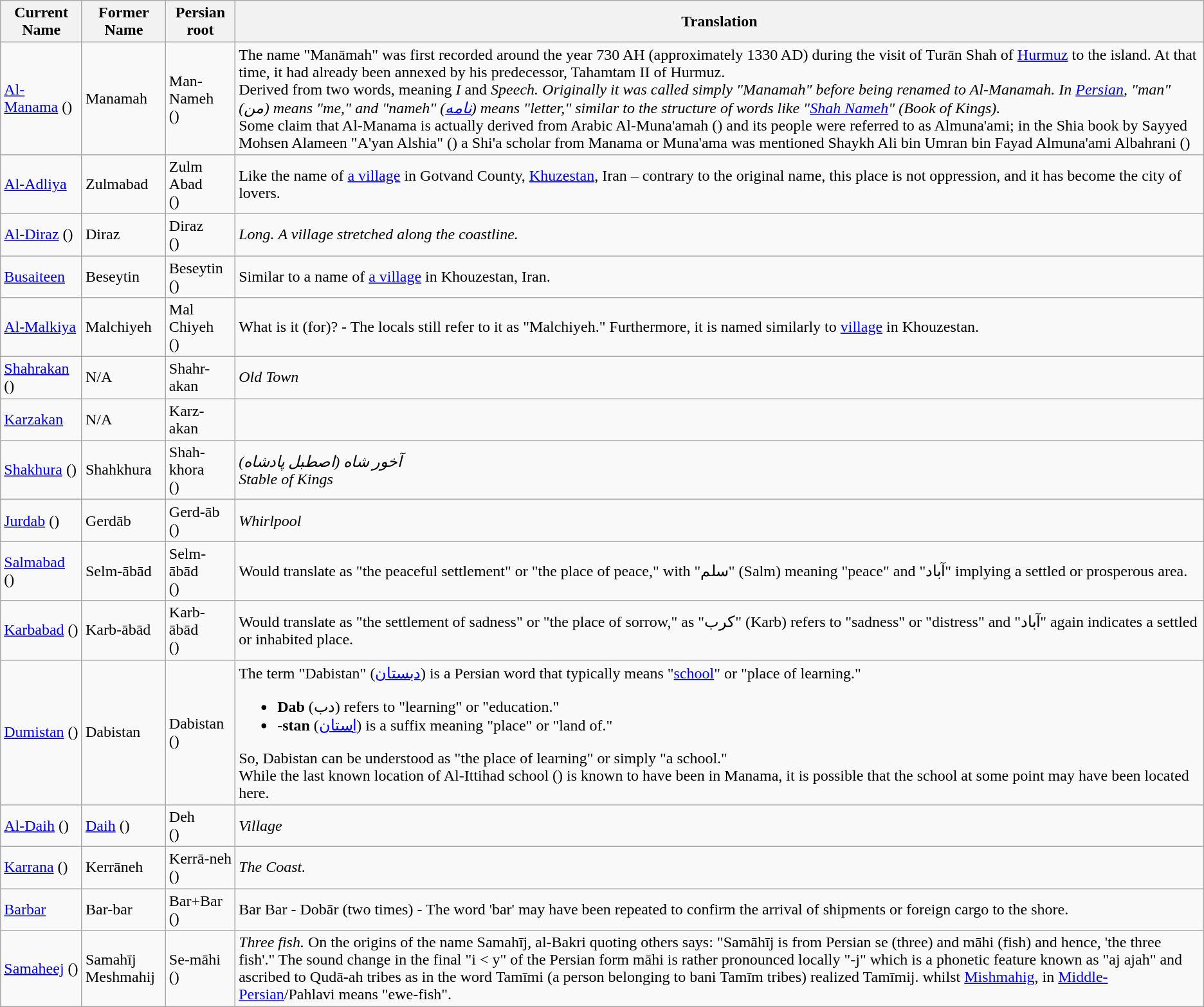<table class="wikitable sortable">
<tr>
<th>Current Name</th>
<th>Former Name</th>
<th>Persian root</th>
<th>Translation</th>
</tr>
<tr>
<td><a href='#'>Al-Manama</a> ()</td>
<td>Manamah</td>
<td>Man-Nameh<br>()</td>
<td>The name "Manāmah" was first recorded around the year 730 AH (approximately 1330 AD) during the visit of Turān Shah of <a href='#'>Hurmuz</a> to the island. At that time, it had already been annexed by his predecessor, Tahamtam II of Hurmuz.<br>Derived from two words, meaning <em>I</em> and <em>Speech. Originally it was called simply "Manamah" before being renamed to Al-Manamah. In <a href='#'>Persian</a>, "man" (من) means "me," and "nameh" (<a href='#'>نامه</a>) means "letter," similar to the structure of words like "<a href='#'>Shah Nameh</a>" (Book of Kings).</em><br>Some claim that Al-Manama is actually derived from Arabic Al-Muna'amah () and its people were referred to as Almuna'ami; in the Shia book by Sayyed Mohsen Alameen "A'yan Alshia" () a Shi'a scholar from Manama or Muna'ama was mentioned Shaykh Ali bin Umran bin Fayad Almuna'ami Albahrani ()</td>
</tr>
<tr>
<td><a href='#'>Al-Adliya</a></td>
<td>Zulmabad</td>
<td>Zulm Abad<br>()</td>
<td>Like the name of <a href='#'>a village</a> in Gotvand County, <a href='#'>Khuzestan</a>, Iran – contrary to the original name, this place is not oppression, and it has become the city of lovers.</td>
</tr>
<tr>
<td><a href='#'>Al-Diraz</a> ()</td>
<td>Diraz</td>
<td>Diraz<br>()</td>
<td><em>Long.</em> <em>A village stretched along the coastline.</em></td>
</tr>
<tr>
<td><a href='#'>Busaiteen</a></td>
<td>Beseytin</td>
<td>Beseytin<br>()</td>
<td>Similar to a name of <a href='#'>a village</a> in Khouzestan, Iran.</td>
</tr>
<tr>
<td><a href='#'>Al-Malkiya</a></td>
<td>Malchiyeh</td>
<td>Mal Chiyeh<br>()</td>
<td>What is it (for)? - The locals still refer to it as "Malchiyeh." Furthermore, it is named similarly to <a href='#'>village</a> in Khouzestan.</td>
</tr>
<tr>
<td><a href='#'>Shahrakan</a> ()</td>
<td>N/A</td>
<td>Shahr-akan</td>
<td><em>Old Town</em></td>
</tr>
<tr>
<td><a href='#'>Karzakan</a></td>
<td>N/A</td>
<td>Karz-akan</td>
<td></td>
</tr>
<tr>
<td><a href='#'>Shakhura</a> ()</td>
<td>Shahkhura</td>
<td>Shah-khora<br>()</td>
<td><em>آخور شاه (اصطبل پادشاه)</em><br><em>Stable of Kings</em></td>
</tr>
<tr>
<td><a href='#'>Jurdab</a> ()</td>
<td>Gerdāb</td>
<td>Gerd-āb<br>()</td>
<td><em>Whirlpool</em></td>
</tr>
<tr>
<td><a href='#'>Salmabad</a> ()</td>
<td>Selm-ābād</td>
<td>Selm-ābād<br>()</td>
<td>Would translate as "the peaceful settlement" or "the place of peace," with "سلم" (Salm) meaning "peace" and "آباد" implying a settled or prosperous area.</td>
</tr>
<tr>
<td><a href='#'>Karbabad</a> ()</td>
<td>Karb-ābād</td>
<td>Karb-ābād<br>()</td>
<td>Would translate as "the settlement of sadness" or "the place of sorrow," as "کرب" (Karb) refers to "sadness" or "distress" and "آباد" again indicates a settled or inhabited place.</td>
</tr>
<tr>
<td><a href='#'>Dumistan</a> ()</td>
<td>Dabistan</td>
<td>Dabistan<br>()</td>
<td>The term "Dabistan" (<a href='#'>دبستان</a>) is a Persian word that typically means "<a href='#'>school</a>" or "place of learning."<br><ul><li><strong>Dab</strong> (دب) refers to "learning" or "education."</li><li><strong>-stan</strong> (<a href='#'>اِستان</a>) is a suffix meaning "place" or "land of."</li></ul>So, Dabistan can be understood as "the place of learning" or simply "a school."<br>While the last known location of Al-Ittihad school () is known to have been in Manama, it is possible that the school at some point may have been located here.</td>
</tr>
<tr>
<td><a href='#'>Al-Daih</a> ()</td>
<td><a href='#'>Daih</a> ()</td>
<td>Deh<br>()</td>
<td><em>Village</em></td>
</tr>
<tr>
<td><a href='#'>Karrana</a> ()</td>
<td>Kerrāneh</td>
<td>Kerrā-neh<br>()</td>
<td><em>The Coast.</em></td>
</tr>
<tr>
<td><a href='#'>Barbar</a></td>
<td>Bar-bar</td>
<td>Bar+Bar<br>()</td>
<td>Bar Bar - Dobār (two times) - The word 'bar' may have been repeated to confirm the arrival of shipments or foreign cargo to the shore.</td>
</tr>
<tr>
<td><a href='#'>Samaheej</a> ()</td>
<td>Samahīj<br>Meshmahij</td>
<td>Se-māhi<br>()</td>
<td><em>Three fish.</em> On the origins of the name Samahīj, al-Bakri quoting others says: "Samāhīj is from Persian se (three) and māhi (fish) and hence, 'the three fish'." The sound change in the final "i < y" of the Persian form māhi is rather pronounced locally "-j" which is a phonetic feature known as "aj ajah" and ascribed to Qudā-ah tribes as in the word Tamīmi (a person belonging to bani Tamīm tribes) realized Tamīmij. whilst <a href='#'>Mishmahig</a>, in <a href='#'>Middle-Persian</a>/Pahlavi means "ewe-fish".</td>
</tr>
</table>
